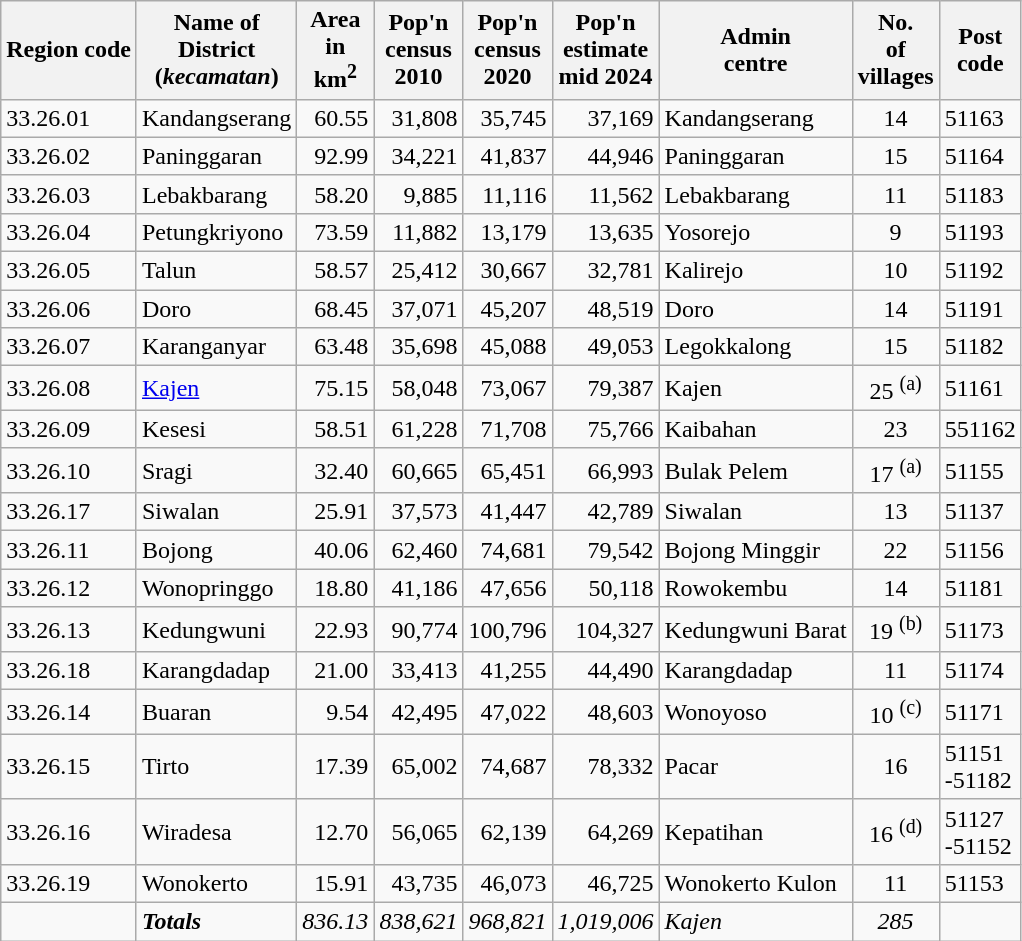<table class="sortable wikitable">
<tr>
<th>Region code</th>
<th>Name of<br>District<br>(<em>kecamatan</em>)</th>
<th>Area <br> in<br>km<sup>2</sup></th>
<th>Pop'n<br>census<br>2010</th>
<th>Pop'n<br>census<br>2020</th>
<th>Pop'n<br>estimate<br>mid 2024</th>
<th>Admin<br>centre</th>
<th>No.<br>of<br>villages</th>
<th>Post<br>code</th>
</tr>
<tr>
<td>33.26.01</td>
<td>Kandangserang</td>
<td align="right">60.55</td>
<td align="right">31,808</td>
<td align="right">35,745</td>
<td align="right">37,169</td>
<td>Kandangserang</td>
<td align="center">14</td>
<td>51163</td>
</tr>
<tr>
<td>33.26.02</td>
<td>Paninggaran</td>
<td align="right">92.99</td>
<td align="right">34,221</td>
<td align="right">41,837</td>
<td align="right">44,946</td>
<td>Paninggaran</td>
<td align="center">15</td>
<td>51164</td>
</tr>
<tr>
<td>33.26.03</td>
<td>Lebakbarang</td>
<td align="right">58.20</td>
<td align="right">9,885</td>
<td align="right">11,116</td>
<td align="right">11,562</td>
<td>Lebakbarang</td>
<td align="center">11</td>
<td>51183</td>
</tr>
<tr>
<td>33.26.04</td>
<td>Petungkriyono</td>
<td align="right">73.59</td>
<td align="right">11,882</td>
<td align="right">13,179</td>
<td align="right">13,635</td>
<td>Yosorejo</td>
<td align="center">9</td>
<td>51193</td>
</tr>
<tr>
<td>33.26.05</td>
<td>Talun</td>
<td align="right">58.57</td>
<td align="right">25,412</td>
<td align="right">30,667</td>
<td align="right">32,781</td>
<td>Kalirejo</td>
<td align="center">10</td>
<td>51192</td>
</tr>
<tr>
<td>33.26.06</td>
<td>Doro</td>
<td align="right">68.45</td>
<td align="right">37,071</td>
<td align="right">45,207</td>
<td align="right">48,519</td>
<td>Doro</td>
<td align="center">14</td>
<td>51191</td>
</tr>
<tr>
<td>33.26.07</td>
<td>Karanganyar</td>
<td align="right">63.48</td>
<td align="right">35,698</td>
<td align="right">45,088</td>
<td align="right">49,053</td>
<td>Legokkalong</td>
<td align="center">15</td>
<td>51182</td>
</tr>
<tr>
<td>33.26.08</td>
<td><a href='#'>Kajen</a></td>
<td align="right">75.15</td>
<td align="right">58,048</td>
<td align="right">73,067</td>
<td align="right">79,387</td>
<td>Kajen</td>
<td align="center">25 <sup>(a)</sup></td>
<td>51161</td>
</tr>
<tr>
<td>33.26.09</td>
<td>Kesesi</td>
<td align="right">58.51</td>
<td align="right">61,228</td>
<td align="right">71,708</td>
<td align="right">75,766</td>
<td>Kaibahan</td>
<td align="center">23</td>
<td>551162</td>
</tr>
<tr>
<td>33.26.10</td>
<td>Sragi</td>
<td align="right">32.40</td>
<td align="right">60,665</td>
<td align="right">65,451</td>
<td align="right">66,993</td>
<td>Bulak Pelem</td>
<td align="center">17 <sup>(a)</sup></td>
<td>51155</td>
</tr>
<tr>
<td>33.26.17</td>
<td>Siwalan</td>
<td align="right">25.91</td>
<td align="right">37,573</td>
<td align="right">41,447</td>
<td align="right">42,789</td>
<td>Siwalan</td>
<td align="center">13</td>
<td>51137</td>
</tr>
<tr>
<td>33.26.11</td>
<td>Bojong</td>
<td align="right">40.06</td>
<td align="right">62,460</td>
<td align="right">74,681</td>
<td align="right">79,542</td>
<td>Bojong Minggir</td>
<td align="center">22</td>
<td>51156</td>
</tr>
<tr>
<td>33.26.12</td>
<td>Wonopringgo</td>
<td align="right">18.80</td>
<td align="right">41,186</td>
<td align="right">47,656</td>
<td align="right">50,118</td>
<td>Rowokembu</td>
<td align="center">14</td>
<td>51181</td>
</tr>
<tr>
<td>33.26.13</td>
<td>Kedungwuni</td>
<td align="right">22.93</td>
<td align="right">90,774</td>
<td align="right">100,796</td>
<td align="right">104,327</td>
<td>Kedungwuni Barat</td>
<td align="center">19 <sup>(b)</sup></td>
<td>51173</td>
</tr>
<tr>
<td>33.26.18</td>
<td>Karangdadap</td>
<td align="right">21.00</td>
<td align="right">33,413</td>
<td align="right">41,255</td>
<td align="right">44,490</td>
<td>Karangdadap</td>
<td align="center">11</td>
<td>51174</td>
</tr>
<tr>
<td>33.26.14</td>
<td>Buaran</td>
<td align="right">9.54</td>
<td align="right">42,495</td>
<td align="right">47,022</td>
<td align="right">48,603</td>
<td>Wonoyoso</td>
<td align="center">10 <sup>(c)</sup></td>
<td>51171</td>
</tr>
<tr>
<td>33.26.15</td>
<td>Tirto</td>
<td align="right">17.39</td>
<td align="right">65,002</td>
<td align="right">74,687</td>
<td align="right">78,332</td>
<td>Pacar</td>
<td align="center">16</td>
<td>51151<br>-51182</td>
</tr>
<tr>
<td>33.26.16</td>
<td>Wiradesa</td>
<td align="right">12.70</td>
<td align="right">56,065</td>
<td align="right">62,139</td>
<td align="right">64,269</td>
<td>Kepatihan</td>
<td align="center">16 <sup>(d)</sup></td>
<td>51127<br>-51152</td>
</tr>
<tr>
<td>33.26.19</td>
<td>Wonokerto</td>
<td align="right">15.91</td>
<td align="right">43,735</td>
<td align="right">46,073</td>
<td align="right">46,725</td>
<td>Wonokerto Kulon</td>
<td align="center">11</td>
<td>51153</td>
</tr>
<tr>
<td></td>
<td><strong><em>Totals</em></strong></td>
<td align="right"><em>836.13</em></td>
<td align="right"><em>838,621</em></td>
<td align="right"><em>968,821</em></td>
<td align="right"><em>1,019,006</em></td>
<td><em>Kajen</em></td>
<td align="center"><em>285</em></td>
<td></td>
</tr>
</table>
